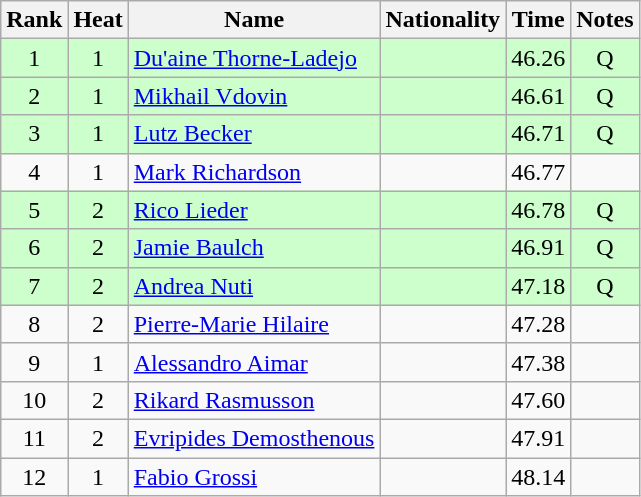<table class="wikitable sortable" style="text-align:center">
<tr>
<th>Rank</th>
<th>Heat</th>
<th>Name</th>
<th>Nationality</th>
<th>Time</th>
<th>Notes</th>
</tr>
<tr bgcolor=ccffcc>
<td>1</td>
<td>1</td>
<td align="left"><a href='#'>Du'aine Thorne-Ladejo</a></td>
<td align=left></td>
<td>46.26</td>
<td>Q</td>
</tr>
<tr bgcolor=ccffcc>
<td>2</td>
<td>1</td>
<td align="left"><a href='#'>Mikhail Vdovin</a></td>
<td align=left></td>
<td>46.61</td>
<td>Q</td>
</tr>
<tr bgcolor=ccffcc>
<td>3</td>
<td>1</td>
<td align="left"><a href='#'>Lutz Becker</a></td>
<td align=left></td>
<td>46.71</td>
<td>Q</td>
</tr>
<tr>
<td>4</td>
<td>1</td>
<td align="left"><a href='#'>Mark Richardson</a></td>
<td align=left></td>
<td>46.77</td>
<td></td>
</tr>
<tr bgcolor=ccffcc>
<td>5</td>
<td>2</td>
<td align="left"><a href='#'>Rico Lieder</a></td>
<td align=left></td>
<td>46.78</td>
<td>Q</td>
</tr>
<tr bgcolor=ccffcc>
<td>6</td>
<td>2</td>
<td align="left"><a href='#'>Jamie Baulch</a></td>
<td align=left></td>
<td>46.91</td>
<td>Q</td>
</tr>
<tr bgcolor=ccffcc>
<td>7</td>
<td>2</td>
<td align="left"><a href='#'>Andrea Nuti</a></td>
<td align=left></td>
<td>47.18</td>
<td>Q</td>
</tr>
<tr>
<td>8</td>
<td>2</td>
<td align="left"><a href='#'>Pierre-Marie Hilaire</a></td>
<td align=left></td>
<td>47.28</td>
<td></td>
</tr>
<tr>
<td>9</td>
<td>1</td>
<td align="left"><a href='#'>Alessandro Aimar</a></td>
<td align=left></td>
<td>47.38</td>
<td></td>
</tr>
<tr>
<td>10</td>
<td>2</td>
<td align="left"><a href='#'>Rikard Rasmusson</a></td>
<td align=left></td>
<td>47.60</td>
<td></td>
</tr>
<tr>
<td>11</td>
<td>2</td>
<td align="left"><a href='#'>Evripides Demosthenous</a></td>
<td align=left></td>
<td>47.91</td>
<td></td>
</tr>
<tr>
<td>12</td>
<td>1</td>
<td align="left"><a href='#'>Fabio Grossi</a></td>
<td align=left></td>
<td>48.14</td>
<td></td>
</tr>
</table>
